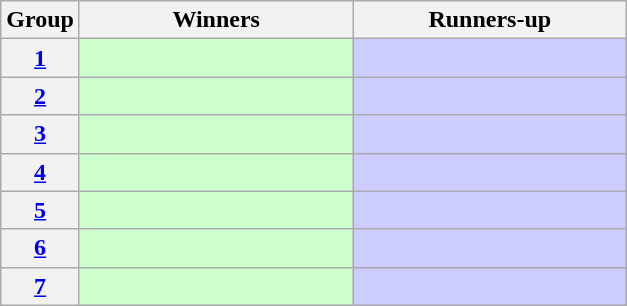<table class="wikitable">
<tr>
<th>Group</th>
<th width=175>Winners</th>
<th width=175>Runners-up</th>
</tr>
<tr>
<th><a href='#'>1</a></th>
<td bgcolor="#ccffcc"></td>
<td bgcolor="#ccccff"></td>
</tr>
<tr>
<th><a href='#'>2</a></th>
<td bgcolor="#ccffcc"></td>
<td bgcolor="#ccccff"></td>
</tr>
<tr>
<th><a href='#'>3</a></th>
<td bgcolor="#ccffcc"></td>
<td bgcolor="#ccccff"></td>
</tr>
<tr>
<th><a href='#'>4</a></th>
<td bgcolor="#ccffcc"></td>
<td bgcolor="#ccccff"></td>
</tr>
<tr>
<th><a href='#'>5</a></th>
<td bgcolor="#ccffcc"></td>
<td bgcolor="#ccccff"></td>
</tr>
<tr>
<th><a href='#'>6</a></th>
<td bgcolor="#ccffcc"></td>
<td bgcolor="#ccccff"></td>
</tr>
<tr>
<th><a href='#'>7</a></th>
<td bgcolor="#ccffcc"></td>
<td bgcolor="#ccccff"></td>
</tr>
</table>
